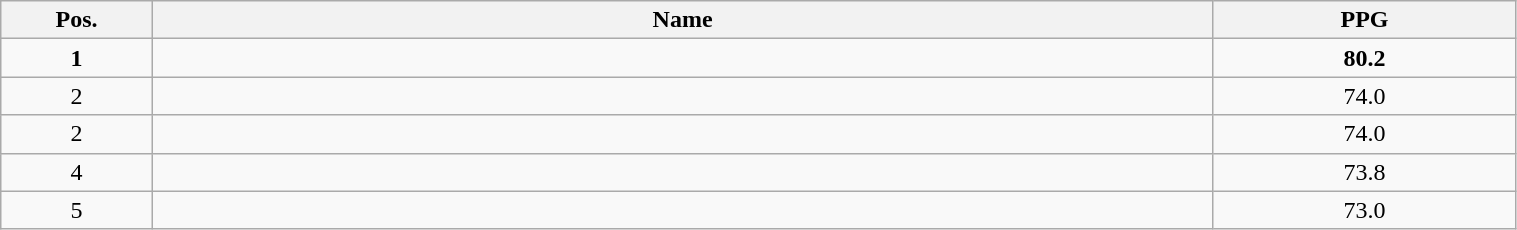<table class=wikitable width="80%">
<tr>
<th width="10%">Pos.</th>
<th width="70%">Name</th>
<th width="20%">PPG</th>
</tr>
<tr>
<td align=center><strong>1</strong></td>
<td><strong></strong></td>
<td align=center><strong>80.2</strong></td>
</tr>
<tr>
<td align=center>2</td>
<td></td>
<td align=center>74.0</td>
</tr>
<tr>
<td align=center>2</td>
<td></td>
<td align=center>74.0</td>
</tr>
<tr>
<td align=center>4</td>
<td></td>
<td align=center>73.8</td>
</tr>
<tr>
<td align=center>5</td>
<td></td>
<td align=center>73.0</td>
</tr>
</table>
